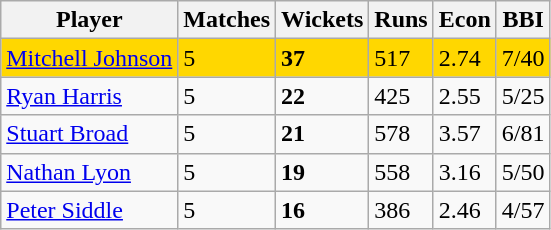<table class="wikitable">
<tr>
<th>Player</th>
<th>Matches</th>
<th>Wickets</th>
<th>Runs</th>
<th>Econ</th>
<th>BBI</th>
</tr>
<tr style="background:gold">
<td> <a href='#'>Mitchell Johnson</a></td>
<td>5</td>
<td><strong>37</strong></td>
<td>517</td>
<td>2.74</td>
<td>7/40</td>
</tr>
<tr>
<td> <a href='#'>Ryan Harris</a></td>
<td>5</td>
<td><strong>22</strong></td>
<td>425</td>
<td>2.55</td>
<td>5/25</td>
</tr>
<tr>
<td> <a href='#'>Stuart Broad</a></td>
<td>5</td>
<td><strong>21</strong></td>
<td>578</td>
<td>3.57</td>
<td>6/81</td>
</tr>
<tr>
<td> <a href='#'>Nathan Lyon</a></td>
<td>5</td>
<td><strong>19</strong></td>
<td>558</td>
<td>3.16</td>
<td>5/50</td>
</tr>
<tr>
<td> <a href='#'>Peter Siddle</a></td>
<td>5</td>
<td><strong>16</strong></td>
<td>386</td>
<td>2.46</td>
<td>4/57</td>
</tr>
</table>
